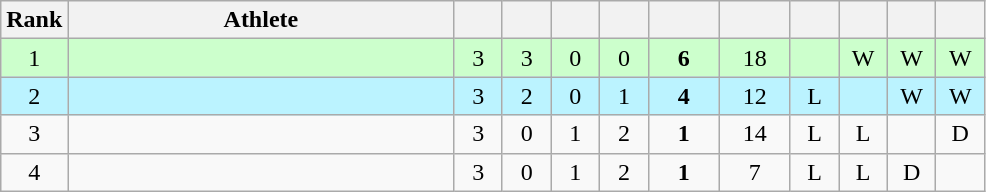<table class="wikitable" style="text-align: center;">
<tr>
<th width=25>Rank</th>
<th width=250>Athlete</th>
<th width=25></th>
<th width=25></th>
<th width=25></th>
<th width=25></th>
<th width=40></th>
<th width=40></th>
<th width=25></th>
<th width=25></th>
<th width=25></th>
<th width=25></th>
</tr>
<tr bgcolor=ccffcc>
<td>1</td>
<td align=left></td>
<td>3</td>
<td>3</td>
<td>0</td>
<td>0</td>
<td><strong>6</strong></td>
<td>18</td>
<td></td>
<td>W</td>
<td>W</td>
<td>W</td>
</tr>
<tr bgcolor=bbf3ff>
<td>2</td>
<td align=left></td>
<td>3</td>
<td>2</td>
<td>0</td>
<td>1</td>
<td><strong>4</strong></td>
<td>12</td>
<td>L</td>
<td></td>
<td>W</td>
<td>W</td>
</tr>
<tr>
<td>3</td>
<td align=left></td>
<td>3</td>
<td>0</td>
<td>1</td>
<td>2</td>
<td><strong>1</strong></td>
<td>14</td>
<td>L</td>
<td>L</td>
<td></td>
<td>D</td>
</tr>
<tr>
<td>4</td>
<td align=left></td>
<td>3</td>
<td>0</td>
<td>1</td>
<td>2</td>
<td><strong>1</strong></td>
<td>7</td>
<td>L</td>
<td>L</td>
<td>D</td>
<td></td>
</tr>
</table>
